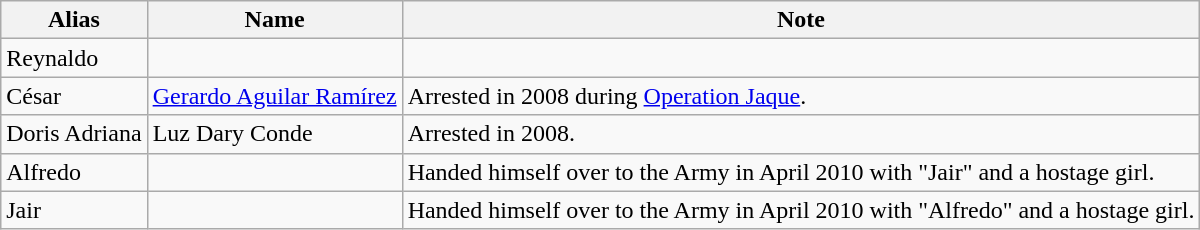<table class="wikitable">
<tr>
<th>Alias</th>
<th>Name</th>
<th>Note</th>
</tr>
<tr>
<td>Reynaldo </td>
<td></td>
<td></td>
</tr>
<tr>
<td>César</td>
<td><a href='#'>Gerardo Aguilar Ramírez</a></td>
<td>Arrested in 2008 during <a href='#'>Operation Jaque</a>.</td>
</tr>
<tr>
<td>Doris Adriana</td>
<td>Luz Dary Conde</td>
<td>Arrested in 2008.</td>
</tr>
<tr>
<td>Alfredo</td>
<td></td>
<td>Handed himself over to the Army in April 2010 with "Jair" and a hostage girl.</td>
</tr>
<tr>
<td>Jair</td>
<td></td>
<td>Handed himself over to the Army in April 2010 with "Alfredo" and a hostage girl.</td>
</tr>
</table>
